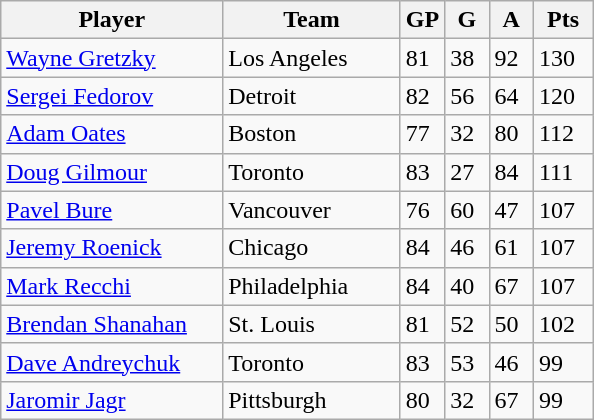<table class="wikitable">
<tr>
<th bgcolor="#DDDDFF" width="37.5%">Player</th>
<th bgcolor="#DDDDFF" width="30%">Team</th>
<th bgcolor="#DDDDFF" width="7.5%">GP</th>
<th bgcolor="#DDDDFF" width="7.5%">G</th>
<th bgcolor="#DDDDFF" width="7.5%">A</th>
<th bgcolor="#DDDDFF" width="10%">Pts</th>
</tr>
<tr>
<td><a href='#'>Wayne Gretzky</a></td>
<td>Los Angeles</td>
<td>81</td>
<td>38</td>
<td>92</td>
<td>130</td>
</tr>
<tr>
<td><a href='#'>Sergei Fedorov</a></td>
<td>Detroit</td>
<td>82</td>
<td>56</td>
<td>64</td>
<td>120</td>
</tr>
<tr>
<td><a href='#'>Adam Oates</a></td>
<td>Boston</td>
<td>77</td>
<td>32</td>
<td>80</td>
<td>112</td>
</tr>
<tr>
<td><a href='#'>Doug Gilmour</a></td>
<td>Toronto</td>
<td>83</td>
<td>27</td>
<td>84</td>
<td>111</td>
</tr>
<tr>
<td><a href='#'>Pavel Bure</a></td>
<td>Vancouver</td>
<td>76</td>
<td>60</td>
<td>47</td>
<td>107</td>
</tr>
<tr>
<td><a href='#'>Jeremy Roenick</a></td>
<td>Chicago</td>
<td>84</td>
<td>46</td>
<td>61</td>
<td>107</td>
</tr>
<tr>
<td><a href='#'>Mark Recchi</a></td>
<td>Philadelphia</td>
<td>84</td>
<td>40</td>
<td>67</td>
<td>107</td>
</tr>
<tr>
<td><a href='#'>Brendan Shanahan</a></td>
<td>St. Louis</td>
<td>81</td>
<td>52</td>
<td>50</td>
<td>102</td>
</tr>
<tr>
<td><a href='#'>Dave Andreychuk</a></td>
<td>Toronto</td>
<td>83</td>
<td>53</td>
<td>46</td>
<td>99</td>
</tr>
<tr>
<td><a href='#'>Jaromir Jagr</a></td>
<td>Pittsburgh</td>
<td>80</td>
<td>32</td>
<td>67</td>
<td>99</td>
</tr>
</table>
